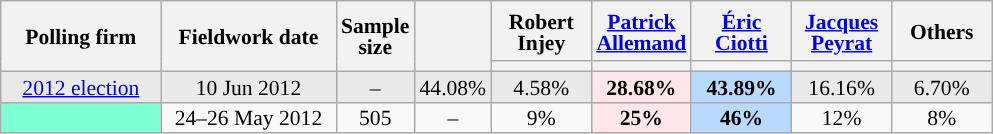<table class="wikitable sortable" style="text-align:center;font-size:90%;line-height:14px;">
<tr style="height:40px;">
<th style="width:100px;" rowspan="2">Polling firm</th>
<th style="width:110px;" rowspan="2">Fieldwork date</th>
<th style="width:35px;" rowspan="2">Sample<br>size</th>
<th style="width:30px;" rowspan="2"></th>
<th class="unsortable" style="width:60px;">Robert Injey<br></th>
<th class="unsortable" style="width:60px;"><a href='#'>Patrick Allemand</a><br></th>
<th class="unsortable" style="width:60px;"><a href='#'>Éric Ciotti</a><br></th>
<th class="unsortable" style="width:60px;"><a href='#'>Jacques Peyrat</a><br></th>
<th class="unsortable" style="width:60px;">Others</th>
</tr>
<tr>
<th style="background:"></th>
<th style="background:"></th>
<th style="background:"></th>
<th style="background:"></th>
<th style="background:"></th>
</tr>
<tr style="background:#E9E9E9;">
<td><a href='#'>2012 election</a></td>
<td data-sort-value="2012-06-10">10 Jun 2012</td>
<td>–</td>
<td>44.08%</td>
<td>4.58%</td>
<td style="background:#FFE6EC;"><strong>28.68%</strong></td>
<td style="background:#B9DAFF;"><strong>43.89%</strong></td>
<td>16.16%</td>
<td>6.70%</td>
</tr>
<tr>
<td style="background:aquamarine;"></td>
<td data-sort-value="2012-05-26">24–26 May 2012</td>
<td>505</td>
<td>–</td>
<td>9%</td>
<td style="background:#FFE6EC;"><strong>25%</strong></td>
<td style="background:#B9DAFF;"><strong>46%</strong></td>
<td>12%</td>
<td>8%</td>
</tr>
</table>
